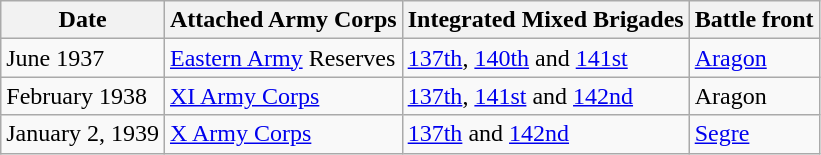<table class = "wikitable">
<tr>
<th>Date</th>
<th>Attached Army Corps</th>
<th>Integrated Mixed Brigades</th>
<th>Battle front</th>
</tr>
<tr>
<td>June 1937</td>
<td><a href='#'>Eastern Army</a> Reserves</td>
<td><a href='#'>137th</a>, <a href='#'>140th</a> and <a href='#'>141st</a></td>
<td><a href='#'>Aragon</a></td>
</tr>
<tr>
<td>February 1938</td>
<td><a href='#'>XI Army Corps</a></td>
<td><a href='#'>137th</a>, <a href='#'>141st</a> and <a href='#'>142nd</a></td>
<td>Aragon</td>
</tr>
<tr>
<td>January 2, 1939</td>
<td><a href='#'>X Army Corps</a></td>
<td><a href='#'>137th</a> and <a href='#'>142nd</a></td>
<td><a href='#'>Segre</a></td>
</tr>
</table>
